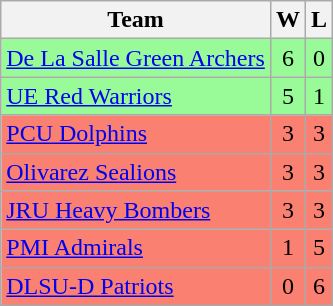<table class="wikitable" align="center"|>
<tr>
<th>Team</th>
<th>W</th>
<th>L</th>
</tr>
<tr style="text-align:center; background:#98fb98;">
<td align="left"><a href='#'>De La Salle Green Archers</a></td>
<td>6</td>
<td>0</td>
</tr>
<tr style="text-align:center; background:#98fb98;">
<td align="left"><a href='#'>UE Red Warriors</a></td>
<td>5</td>
<td>1</td>
</tr>
<tr style="text-align:center; background:salmon;">
<td align="left"><a href='#'>PCU Dolphins</a></td>
<td>3</td>
<td>3</td>
</tr>
<tr style="text-align:center; background:salmon;">
<td align="left"><a href='#'>Olivarez Sealions</a></td>
<td>3</td>
<td>3</td>
</tr>
<tr style="text-align:center; background:salmon;">
<td align="left"><a href='#'>JRU Heavy Bombers</a></td>
<td>3</td>
<td>3</td>
</tr>
<tr style="text-align:center; background:salmon;">
<td align="left"><a href='#'>PMI Admirals</a></td>
<td>1</td>
<td>5</td>
</tr>
<tr style="text-align:center; background:salmon;">
<td align="left"><a href='#'>DLSU-D Patriots</a></td>
<td>0</td>
<td>6</td>
</tr>
</table>
